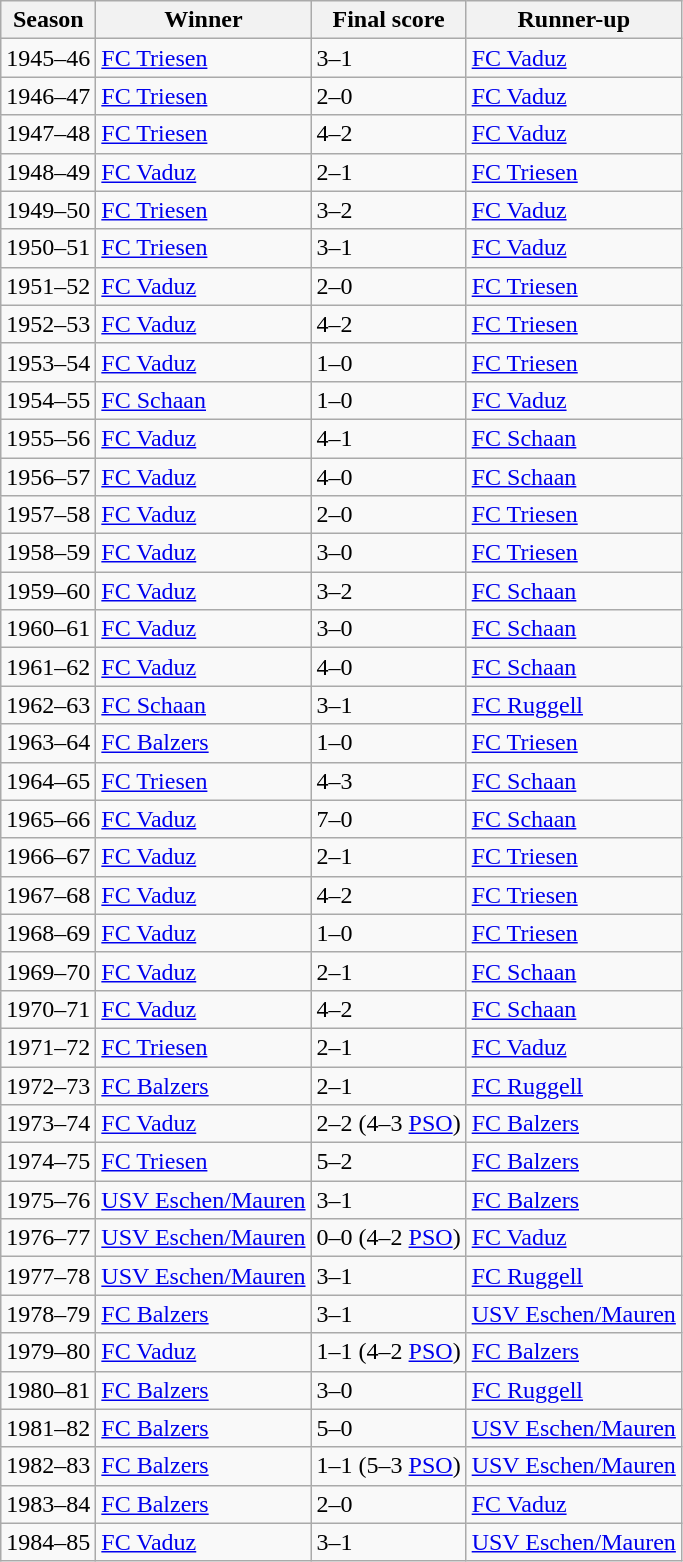<table class="sortable wikitable">
<tr>
<th>Season</th>
<th>Winner</th>
<th>Final score</th>
<th>Runner-up</th>
</tr>
<tr>
<td>1945–46</td>
<td><a href='#'>FC Triesen</a></td>
<td>3–1</td>
<td><a href='#'>FC Vaduz</a></td>
</tr>
<tr>
<td>1946–47</td>
<td><a href='#'>FC Triesen</a></td>
<td>2–0</td>
<td><a href='#'>FC Vaduz</a></td>
</tr>
<tr>
<td>1947–48</td>
<td><a href='#'>FC Triesen</a></td>
<td>4–2</td>
<td><a href='#'>FC Vaduz</a></td>
</tr>
<tr>
<td>1948–49</td>
<td><a href='#'>FC Vaduz</a></td>
<td>2–1</td>
<td><a href='#'>FC Triesen</a></td>
</tr>
<tr>
<td>1949–50</td>
<td><a href='#'>FC Triesen</a></td>
<td>3–2</td>
<td><a href='#'>FC Vaduz</a></td>
</tr>
<tr>
<td>1950–51</td>
<td><a href='#'>FC Triesen</a></td>
<td>3–1</td>
<td><a href='#'>FC Vaduz</a></td>
</tr>
<tr>
<td>1951–52</td>
<td><a href='#'>FC Vaduz</a></td>
<td>2–0</td>
<td><a href='#'>FC Triesen</a></td>
</tr>
<tr>
<td>1952–53</td>
<td><a href='#'>FC Vaduz</a></td>
<td>4–2</td>
<td><a href='#'>FC Triesen</a></td>
</tr>
<tr>
<td>1953–54</td>
<td><a href='#'>FC Vaduz</a></td>
<td>1–0</td>
<td><a href='#'>FC Triesen</a></td>
</tr>
<tr>
<td>1954–55</td>
<td><a href='#'>FC Schaan</a></td>
<td>1–0</td>
<td><a href='#'>FC Vaduz</a></td>
</tr>
<tr>
<td>1955–56</td>
<td><a href='#'>FC Vaduz</a></td>
<td>4–1</td>
<td><a href='#'>FC Schaan</a></td>
</tr>
<tr>
<td>1956–57</td>
<td><a href='#'>FC Vaduz</a></td>
<td>4–0</td>
<td><a href='#'>FC Schaan</a></td>
</tr>
<tr>
<td>1957–58</td>
<td><a href='#'>FC Vaduz</a></td>
<td>2–0</td>
<td><a href='#'>FC Triesen</a></td>
</tr>
<tr>
<td>1958–59</td>
<td><a href='#'>FC Vaduz</a></td>
<td>3–0</td>
<td><a href='#'>FC Triesen</a></td>
</tr>
<tr>
<td>1959–60</td>
<td><a href='#'>FC Vaduz</a></td>
<td>3–2</td>
<td><a href='#'>FC Schaan</a></td>
</tr>
<tr>
<td>1960–61</td>
<td><a href='#'>FC Vaduz</a></td>
<td>3–0</td>
<td><a href='#'>FC Schaan</a></td>
</tr>
<tr>
<td>1961–62</td>
<td><a href='#'>FC Vaduz</a></td>
<td>4–0</td>
<td><a href='#'>FC Schaan</a></td>
</tr>
<tr>
<td>1962–63</td>
<td><a href='#'>FC Schaan</a></td>
<td>3–1</td>
<td><a href='#'>FC Ruggell</a></td>
</tr>
<tr>
<td>1963–64</td>
<td><a href='#'>FC Balzers</a></td>
<td>1–0</td>
<td><a href='#'>FC Triesen</a></td>
</tr>
<tr>
<td>1964–65</td>
<td><a href='#'>FC Triesen</a></td>
<td>4–3</td>
<td><a href='#'>FC Schaan</a></td>
</tr>
<tr>
<td>1965–66</td>
<td><a href='#'>FC Vaduz</a></td>
<td>7–0</td>
<td><a href='#'>FC Schaan</a></td>
</tr>
<tr>
<td>1966–67</td>
<td><a href='#'>FC Vaduz</a></td>
<td>2–1</td>
<td><a href='#'>FC Triesen</a></td>
</tr>
<tr>
<td>1967–68</td>
<td><a href='#'>FC Vaduz</a></td>
<td>4–2</td>
<td><a href='#'>FC Triesen</a></td>
</tr>
<tr>
<td>1968–69</td>
<td><a href='#'>FC Vaduz</a></td>
<td>1–0</td>
<td><a href='#'>FC Triesen</a></td>
</tr>
<tr>
<td>1969–70</td>
<td><a href='#'>FC Vaduz</a></td>
<td>2–1</td>
<td><a href='#'>FC Schaan</a></td>
</tr>
<tr>
<td>1970–71</td>
<td><a href='#'>FC Vaduz</a></td>
<td>4–2</td>
<td><a href='#'>FC Schaan</a></td>
</tr>
<tr>
<td>1971–72</td>
<td><a href='#'>FC Triesen</a></td>
<td>2–1</td>
<td><a href='#'>FC Vaduz</a></td>
</tr>
<tr>
<td>1972–73</td>
<td><a href='#'>FC Balzers</a></td>
<td>2–1</td>
<td><a href='#'>FC Ruggell</a></td>
</tr>
<tr>
<td>1973–74</td>
<td><a href='#'>FC Vaduz</a></td>
<td>2–2 (4–3 <a href='#'>PSO</a>)</td>
<td><a href='#'>FC Balzers</a></td>
</tr>
<tr>
<td>1974–75</td>
<td><a href='#'>FC Triesen</a></td>
<td>5–2</td>
<td><a href='#'>FC Balzers</a></td>
</tr>
<tr>
<td>1975–76</td>
<td><a href='#'>USV Eschen/Mauren</a></td>
<td>3–1</td>
<td><a href='#'>FC Balzers</a></td>
</tr>
<tr>
<td>1976–77</td>
<td><a href='#'>USV Eschen/Mauren</a></td>
<td>0–0 (4–2 <a href='#'>PSO</a>)</td>
<td><a href='#'>FC Vaduz</a></td>
</tr>
<tr>
<td>1977–78</td>
<td><a href='#'>USV Eschen/Mauren</a></td>
<td>3–1</td>
<td><a href='#'>FC Ruggell</a></td>
</tr>
<tr>
<td>1978–79</td>
<td><a href='#'>FC Balzers</a></td>
<td>3–1</td>
<td><a href='#'>USV Eschen/Mauren</a></td>
</tr>
<tr>
<td>1979–80</td>
<td><a href='#'>FC Vaduz</a></td>
<td>1–1 (4–2 <a href='#'>PSO</a>)</td>
<td><a href='#'>FC Balzers</a></td>
</tr>
<tr>
<td>1980–81</td>
<td><a href='#'>FC Balzers</a></td>
<td>3–0</td>
<td><a href='#'>FC Ruggell</a></td>
</tr>
<tr>
<td>1981–82</td>
<td><a href='#'>FC Balzers</a></td>
<td>5–0</td>
<td><a href='#'>USV Eschen/Mauren</a></td>
</tr>
<tr>
<td>1982–83</td>
<td><a href='#'>FC Balzers</a></td>
<td>1–1 (5–3 <a href='#'>PSO</a>)</td>
<td><a href='#'>USV Eschen/Mauren</a></td>
</tr>
<tr>
<td>1983–84</td>
<td><a href='#'>FC Balzers</a></td>
<td>2–0</td>
<td><a href='#'>FC Vaduz</a></td>
</tr>
<tr>
<td>1984–85</td>
<td><a href='#'>FC Vaduz</a></td>
<td>3–1</td>
<td><a href='#'>USV Eschen/Mauren</a></td>
</tr>
</table>
